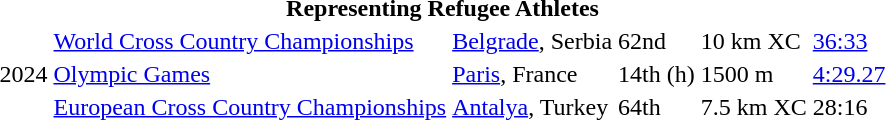<table>
<tr>
<th colspan="6">Representing Refugee Athletes</th>
</tr>
<tr>
<td rowspan=3>2024</td>
<td><a href='#'>World Cross Country Championships</a></td>
<td><a href='#'>Belgrade</a>, Serbia</td>
<td>62nd</td>
<td>10 km XC</td>
<td><a href='#'>36:33</a></td>
</tr>
<tr>
<td><a href='#'>Olympic Games</a></td>
<td><a href='#'>Paris</a>, France</td>
<td>14th (h)</td>
<td>1500 m</td>
<td><a href='#'>4:29.27</a></td>
</tr>
<tr>
<td><a href='#'>European Cross Country Championships</a></td>
<td><a href='#'>Antalya</a>, Turkey</td>
<td>64th</td>
<td>7.5 km XC</td>
<td>28:16</td>
</tr>
</table>
